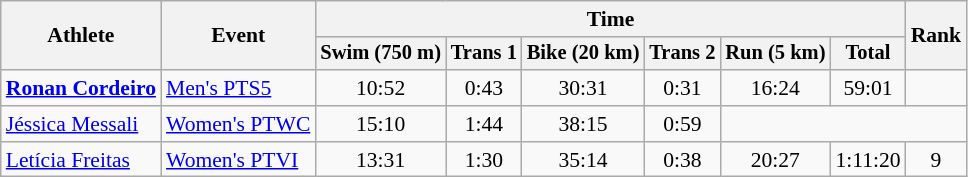<table class=wikitable style="font-size:90%;text-align:center">
<tr>
<th rowspan=2>Athlete</th>
<th rowspan=2>Event</th>
<th colspan=6>Time</th>
<th rowspan=2>Rank</th>
</tr>
<tr style="font-size:95%">
<th>Swim (750 m)</th>
<th>Trans 1</th>
<th>Bike (20 km)</th>
<th>Trans 2</th>
<th>Run (5 km)</th>
<th>Total</th>
</tr>
<tr align=center>
<td align=left><strong><a href='#'>Ronan Cordeiro</a></strong></td>
<td align=left><a href='#'>Men's PTS5</a></td>
<td>10:52</td>
<td>0:43</td>
<td>30:31</td>
<td>0:31</td>
<td>16:24</td>
<td>59:01</td>
<td></td>
</tr>
<tr align=center>
<td align=left><a href='#'>Jéssica Messali</a></td>
<td align=left><a href='#'>Women's PTWC</a></td>
<td>15:10</td>
<td>1:44</td>
<td>38:15</td>
<td>0:59</td>
<td colspan=3></td>
</tr>
<tr align=center>
<td align=left><a href='#'>Letícia Freitas</a></td>
<td align=left><a href='#'>Women's PTVI</a></td>
<td>13:31</td>
<td>1:30</td>
<td>35:14</td>
<td>0:38</td>
<td>20:27</td>
<td>1:11:20</td>
<td>9</td>
</tr>
</table>
